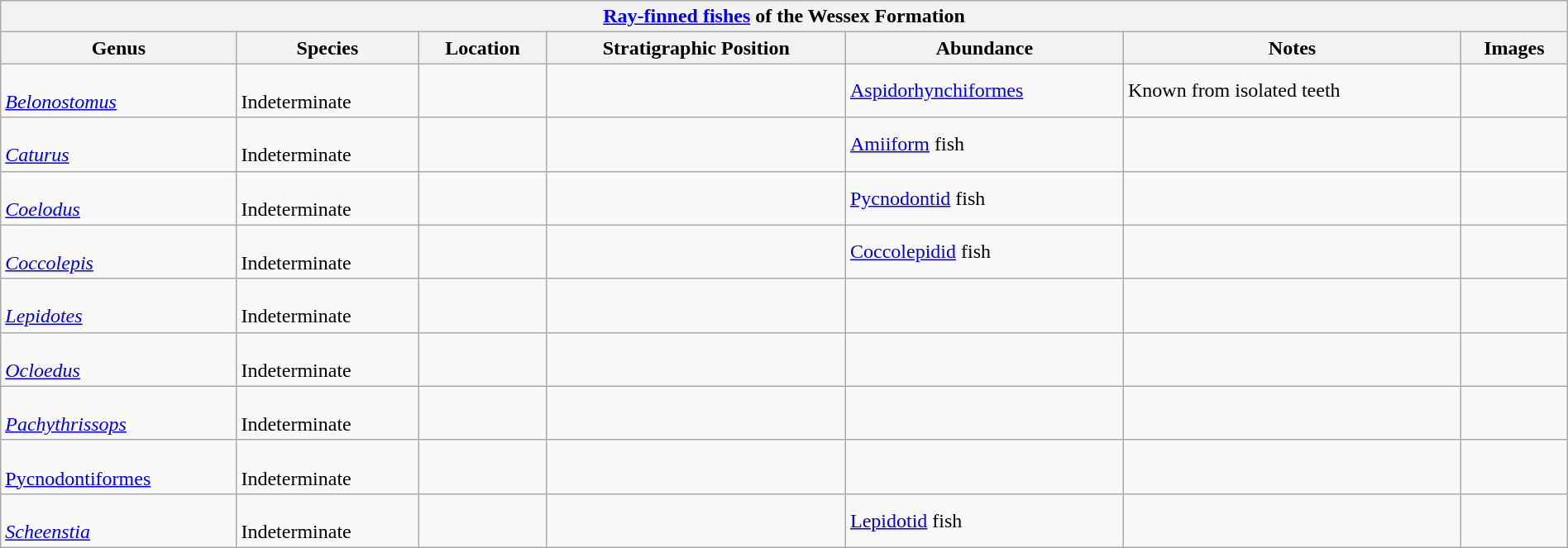<table class="wikitable"  style="margin:auto; width:100%;">
<tr>
<th colspan="7" style="text-align:center;"><strong><a href='#'>Ray-finned fishes</a> of the Wessex Formation</strong></th>
</tr>
<tr>
<th>Genus</th>
<th>Species</th>
<th>Location</th>
<th>Stratigraphic Position</th>
<th>Abundance</th>
<th>Notes</th>
<th>Images</th>
</tr>
<tr>
<td><br><em><a href='#'>Belonostomus</a></em></td>
<td><br>Indeterminate</td>
<td></td>
<td></td>
<td><a href='#'>Aspidorhynchiformes</a></td>
<td>Known from isolated teeth</td>
<td></td>
</tr>
<tr>
<td><br><em><a href='#'>Caturus</a></em></td>
<td><br>Indeterminate</td>
<td></td>
<td></td>
<td><a href='#'>Amiiform</a> fish</td>
<td></td>
<td></td>
</tr>
<tr>
<td><br><em><a href='#'>Coelodus</a></em></td>
<td><br>Indeterminate</td>
<td></td>
<td></td>
<td><a href='#'>Pycnodontid</a> fish</td>
<td></td>
<td></td>
</tr>
<tr>
<td><br><em><a href='#'>Coccolepis</a></em></td>
<td><br>Indeterminate</td>
<td></td>
<td></td>
<td><a href='#'>Coccolepidid</a> fish</td>
<td></td>
<td></td>
</tr>
<tr>
<td><br><em><a href='#'>Lepidotes</a></em></td>
<td><br>Indeterminate</td>
<td></td>
<td></td>
<td></td>
<td></td>
<td></td>
</tr>
<tr>
<td><br><em><a href='#'>Ocloedus</a></em></td>
<td><br>Indeterminate</td>
<td></td>
<td></td>
<td></td>
<td></td>
<td></td>
</tr>
<tr>
<td><br><em><a href='#'>Pachythrissops</a></em></td>
<td><br>Indeterminate</td>
<td></td>
<td></td>
<td></td>
<td></td>
<td></td>
</tr>
<tr>
<td><br><a href='#'>Pycnodontiformes</a></td>
<td><br>Indeterminate</td>
<td></td>
<td></td>
<td></td>
<td></td>
<td></td>
</tr>
<tr>
<td><br><em><a href='#'>Scheenstia</a></em></td>
<td><br>Indeterminate</td>
<td></td>
<td></td>
<td><a href='#'>Lepidotid</a> fish</td>
<td></td>
<td></td>
</tr>
</table>
